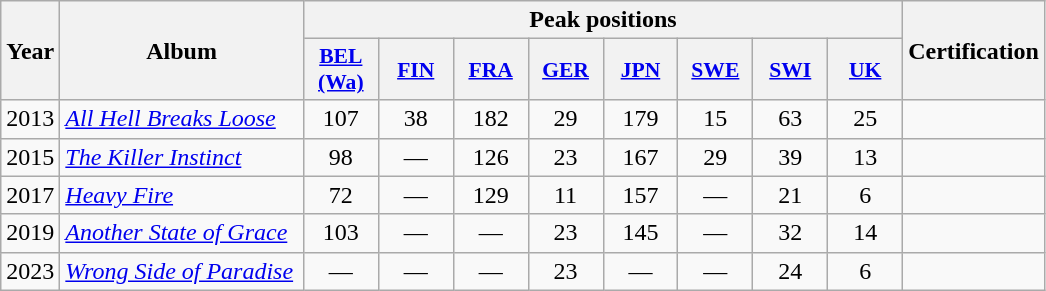<table class="wikitable">
<tr>
<th align="center" rowspan="2" width="10">Year</th>
<th align="center" rowspan="2" width="155">Album</th>
<th align="center" colspan="8" width="20">Peak positions</th>
<th align="center" rowspan="2" width="70">Certification</th>
</tr>
<tr>
<th scope="col" style="width:3em;font-size:90%;"><a href='#'>BEL<br>(Wa)</a><br></th>
<th scope="col" style="width:3em;font-size:90%;"><a href='#'>FIN</a><br></th>
<th scope="col" style="width:3em;font-size:90%;"><a href='#'>FRA</a><br></th>
<th scope="col" style="width:3em;font-size:90%;"><a href='#'>GER</a><br></th>
<th scope="col" style="width:3em;font-size:90%;"><a href='#'>JPN</a><br></th>
<th scope="col" style="width:3em;font-size:90%;"><a href='#'>SWE</a><br></th>
<th scope="col" style="width:3em;font-size:90%;"><a href='#'>SWI</a><br></th>
<th scope="col" style="width:3em;font-size:90%;"><a href='#'>UK</a><br></th>
</tr>
<tr>
<td style="text-align:center;">2013</td>
<td><em><a href='#'>All Hell Breaks Loose</a></em></td>
<td style="text-align:center;">107</td>
<td style="text-align:center;">38</td>
<td style="text-align:center;">182</td>
<td style="text-align:center;">29</td>
<td style="text-align:center;">179</td>
<td style="text-align:center;">15</td>
<td style="text-align:center;">63</td>
<td style="text-align:center;">25</td>
<td style="text-align:center;"></td>
</tr>
<tr>
<td style="text-align:center;">2015</td>
<td><em><a href='#'>The Killer Instinct</a></em></td>
<td style="text-align:center;">98</td>
<td style="text-align:center;">—</td>
<td style="text-align:center;">126</td>
<td style="text-align:center;">23</td>
<td style="text-align:center;">167</td>
<td style="text-align:center;">29</td>
<td style="text-align:center;">39</td>
<td style="text-align:center;">13</td>
<td style="text-align:center;"></td>
</tr>
<tr>
<td style="text-align:center;">2017</td>
<td><em><a href='#'>Heavy Fire</a></em></td>
<td style="text-align:center;">72</td>
<td style="text-align:center;">—</td>
<td style="text-align:center;">129</td>
<td style="text-align:center;">11</td>
<td style="text-align:center;">157</td>
<td style="text-align:center;">—</td>
<td style="text-align:center;">21</td>
<td style="text-align:center;">6</td>
<td style="text-align:center;"></td>
</tr>
<tr>
<td style="text-align:center;">2019</td>
<td><em><a href='#'>Another State of Grace</a></em></td>
<td style="text-align:center;">103</td>
<td style="text-align:center;">—</td>
<td style="text-align:center;">—</td>
<td style="text-align:center;">23</td>
<td style="text-align:center;">145</td>
<td style="text-align:center;">—</td>
<td style="text-align:center;">32</td>
<td style="text-align:center;">14</td>
<td style="text-align:center;"></td>
</tr>
<tr>
<td style="text-align:center;">2023</td>
<td><em><a href='#'>Wrong Side of Paradise</a></em></td>
<td style="text-align:center;">—</td>
<td style="text-align:center;">—</td>
<td style="text-align:center;">—</td>
<td style="text-align:center;">23</td>
<td style="text-align:center;">—</td>
<td style="text-align:center;">—</td>
<td style="text-align:center;">24</td>
<td style="text-align:center;">6</td>
<td style="text-align:center;"></td>
</tr>
</table>
